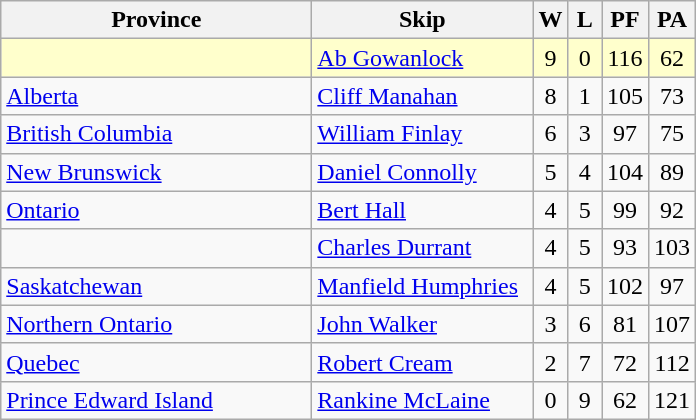<table class=wikitable style="text-align:center;">
<tr>
<th bgcolor="#efefef" width="200">Province</th>
<th bgcolor="#efefef" width="140">Skip</th>
<th bgcolor="#efefef" width="15">W</th>
<th bgcolor="#efefef" width="15">L</th>
<th bgcolor="#efefef" width="15">PF</th>
<th bgcolor="#efefef" width="15">PA</th>
</tr>
<tr bgcolor=#ffffcc>
<td style="text-align:left;"></td>
<td style="text-align:left;"><a href='#'>Ab Gowanlock</a></td>
<td>9</td>
<td>0</td>
<td>116</td>
<td>62</td>
</tr>
<tr>
<td style="text-align:left;"><a href='#'>Alberta</a></td>
<td style="text-align:left;"><a href='#'>Cliff Manahan</a></td>
<td>8</td>
<td>1</td>
<td>105</td>
<td>73</td>
</tr>
<tr>
<td style="text-align:left;"><a href='#'>British Columbia</a></td>
<td style="text-align:left;"><a href='#'>William Finlay</a></td>
<td>6</td>
<td>3</td>
<td>97</td>
<td>75</td>
</tr>
<tr>
<td style="text-align:left;"><a href='#'>New Brunswick</a></td>
<td style="text-align:left;"><a href='#'>Daniel Connolly</a></td>
<td>5</td>
<td>4</td>
<td>104</td>
<td>89</td>
</tr>
<tr>
<td style="text-align:left;"><a href='#'>Ontario</a></td>
<td style="text-align:left;"><a href='#'>Bert Hall</a></td>
<td>4</td>
<td>5</td>
<td>99</td>
<td>92</td>
</tr>
<tr>
<td style="text-align:left;"></td>
<td style="text-align:left;"><a href='#'>Charles Durrant</a></td>
<td>4</td>
<td>5</td>
<td>93</td>
<td>103</td>
</tr>
<tr>
<td style="text-align:left;"><a href='#'>Saskatchewan</a></td>
<td style="text-align:left;"><a href='#'>Manfield Humphries</a></td>
<td>4</td>
<td>5</td>
<td>102</td>
<td>97</td>
</tr>
<tr>
<td style="text-align:left;"><a href='#'>Northern Ontario</a></td>
<td style="text-align:left;"><a href='#'>John Walker</a></td>
<td>3</td>
<td>6</td>
<td>81</td>
<td>107</td>
</tr>
<tr>
<td style="text-align:left;"><a href='#'>Quebec</a></td>
<td style="text-align:left;"><a href='#'>Robert Cream</a></td>
<td>2</td>
<td>7</td>
<td>72</td>
<td>112</td>
</tr>
<tr>
<td style="text-align:left;"><a href='#'>Prince Edward Island</a></td>
<td style="text-align:left;"><a href='#'>Rankine McLaine</a></td>
<td>0</td>
<td>9</td>
<td>62</td>
<td>121</td>
</tr>
</table>
